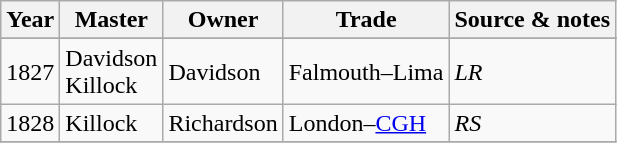<table class=" wikitable">
<tr>
<th>Year</th>
<th>Master</th>
<th>Owner</th>
<th>Trade</th>
<th>Source & notes</th>
</tr>
<tr>
</tr>
<tr>
<td>1827</td>
<td>Davidson<br>Killock</td>
<td>Davidson</td>
<td>Falmouth–Lima</td>
<td><em>LR</em></td>
</tr>
<tr>
<td>1828</td>
<td>Killock</td>
<td>Richardson</td>
<td>London–<a href='#'>CGH</a></td>
<td><em>RS</em></td>
</tr>
<tr>
</tr>
</table>
